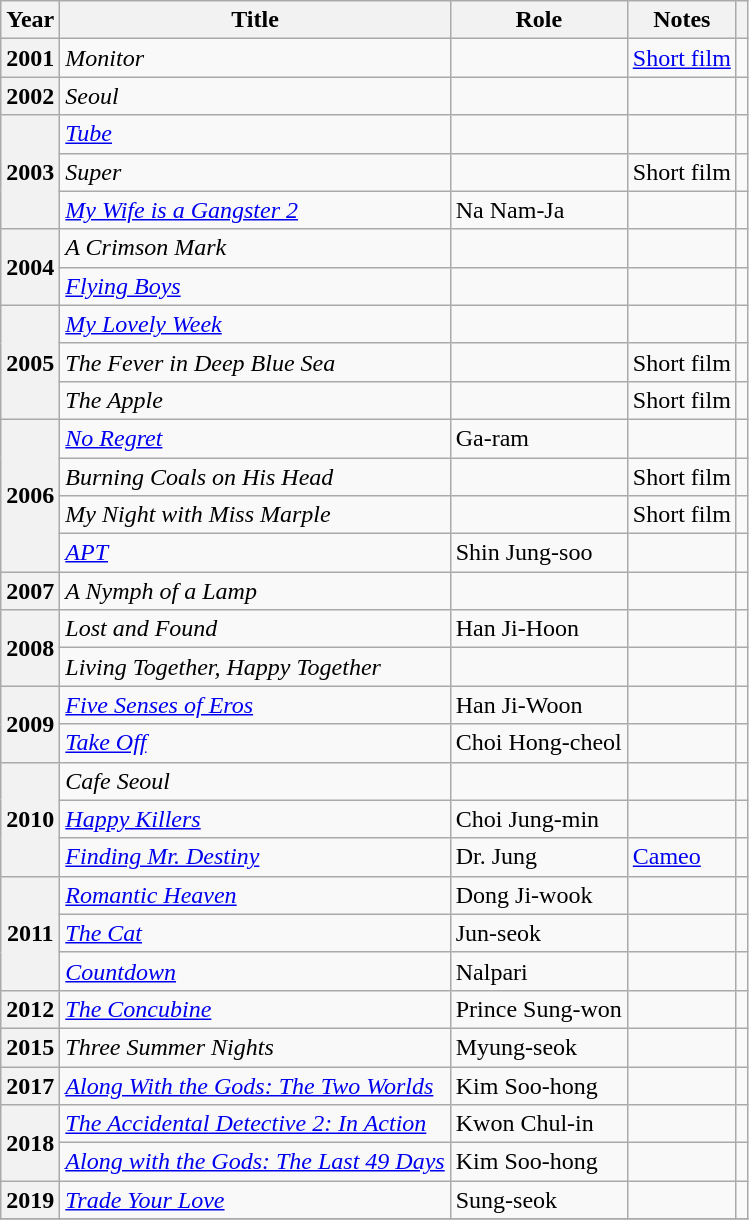<table class="wikitable sortable plainrowheaders">
<tr>
<th scope="col">Year</th>
<th scope="col">Title</th>
<th scope="col">Role</th>
<th scope="col">Notes</th>
<th scope="col" class="unsortable"></th>
</tr>
<tr>
<th scope="row">2001</th>
<td><em>Monitor</em></td>
<td></td>
<td><a href='#'>Short film</a></td>
<td></td>
</tr>
<tr>
<th scope="row">2002</th>
<td><em>Seoul</em></td>
<td></td>
<td></td>
<td></td>
</tr>
<tr>
<th scope="row" rowspan="3">2003</th>
<td><em><a href='#'>Tube</a></em></td>
<td></td>
<td></td>
<td></td>
</tr>
<tr>
<td><em>Super</em></td>
<td></td>
<td>Short film</td>
<td></td>
</tr>
<tr>
<td><em><a href='#'>My Wife is a Gangster 2</a></em></td>
<td>Na Nam-Ja</td>
<td></td>
<td></td>
</tr>
<tr>
<th scope="row" rowspan="2">2004</th>
<td><em>A Crimson Mark</em></td>
<td></td>
<td></td>
<td></td>
</tr>
<tr>
<td><em><a href='#'>Flying Boys</a></em></td>
<td></td>
<td></td>
<td></td>
</tr>
<tr>
<th scope="row" rowspan="3">2005</th>
<td><em><a href='#'>My Lovely Week</a></em></td>
<td></td>
<td></td>
<td></td>
</tr>
<tr>
<td><em>The Fever in Deep Blue Sea</em></td>
<td></td>
<td>Short film</td>
<td></td>
</tr>
<tr>
<td><em>The Apple</em></td>
<td></td>
<td>Short film</td>
<td align="center"></td>
</tr>
<tr>
<th scope="row" rowspan="4">2006</th>
<td><em><a href='#'>No Regret</a></em></td>
<td>Ga-ram</td>
<td></td>
<td align="center"></td>
</tr>
<tr>
<td><em>Burning Coals on His Head</em></td>
<td></td>
<td>Short film</td>
<td align="center"></td>
</tr>
<tr>
<td><em>My Night with Miss Marple</em></td>
<td></td>
<td>Short film</td>
<td align="center"></td>
</tr>
<tr>
<td><em><a href='#'>APT</a></em></td>
<td>Shin Jung-soo</td>
<td></td>
<td></td>
</tr>
<tr>
<th scope="row">2007</th>
<td><em>A Nymph of a Lamp</em></td>
<td></td>
<td></td>
<td align="center"></td>
</tr>
<tr>
<th scope="row" rowspan="2">2008</th>
<td><em>Lost and Found</em></td>
<td>Han Ji-Hoon</td>
<td></td>
<td align="center"></td>
</tr>
<tr>
<td><em>Living Together, Happy Together</em></td>
<td></td>
<td></td>
<td align="center"></td>
</tr>
<tr>
<th scope="row" rowspan="2">2009</th>
<td><em><a href='#'>Five Senses of Eros</a></em></td>
<td>Han Ji-Woon</td>
<td></td>
<td></td>
</tr>
<tr>
<td><em><a href='#'>Take Off</a></em></td>
<td>Choi Hong-cheol</td>
<td></td>
<td></td>
</tr>
<tr>
<th scope="row" rowspan="3">2010</th>
<td><em>Cafe Seoul</em></td>
<td></td>
<td></td>
<td align="center"></td>
</tr>
<tr>
<td><em><a href='#'>Happy Killers</a></em></td>
<td>Choi Jung-min</td>
<td></td>
<td></td>
</tr>
<tr>
<td><em><a href='#'>Finding Mr. Destiny</a></em></td>
<td>Dr. Jung</td>
<td><a href='#'>Cameo</a></td>
<td></td>
</tr>
<tr>
<th scope="row" rowspan="3">2011</th>
<td><em><a href='#'>Romantic Heaven</a></em></td>
<td>Dong Ji-wook</td>
<td></td>
<td></td>
</tr>
<tr>
<td><em><a href='#'>The Cat</a></em></td>
<td>Jun-seok</td>
<td></td>
<td align="center"></td>
</tr>
<tr>
<td><em><a href='#'>Countdown</a></em></td>
<td>Nalpari</td>
<td></td>
<td align="center"></td>
</tr>
<tr>
<th scope="row">2012</th>
<td><em><a href='#'>The Concubine</a></em></td>
<td>Prince Sung-won</td>
<td></td>
<td></td>
</tr>
<tr>
<th scope="row">2015</th>
<td><em>Three Summer Nights</em></td>
<td>Myung-seok</td>
<td></td>
<td></td>
</tr>
<tr>
<th scope="row">2017</th>
<td><em><a href='#'>Along With the Gods: The Two Worlds</a></em></td>
<td>Kim Soo-hong</td>
<td></td>
<td></td>
</tr>
<tr>
<th scope="row" rowspan="2">2018</th>
<td><em><a href='#'>The Accidental Detective 2: In Action</a></em></td>
<td>Kwon Chul-in</td>
<td></td>
<td></td>
</tr>
<tr>
<td><em><a href='#'>Along with the Gods: The Last 49 Days</a></em></td>
<td>Kim Soo-hong</td>
<td></td>
<td align="center"></td>
</tr>
<tr>
<th scope="row">2019</th>
<td><em><a href='#'>Trade Your Love</a></em></td>
<td>Sung-seok</td>
<td></td>
<td align="center"></td>
</tr>
<tr>
</tr>
</table>
